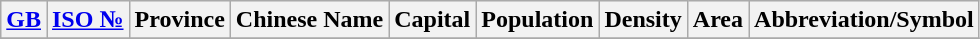<table class="wikitable sortable"  style="font-size:100%;">
<tr style="background:#efefef;">
<th align="center"><a href='#'>GB</a></th>
<th align="center"><a href='#'>ISO №</a></th>
<th align="left">Province</th>
<th align="left">Chinese Name</th>
<th align="left">Capital</th>
<th align="right">Population</th>
<th align="right">Density</th>
<th align="right">Area</th>
<th align="center" class="alphabetical">Abbreviation/Symbol</th>
</tr>
<tr>
</tr>
</table>
